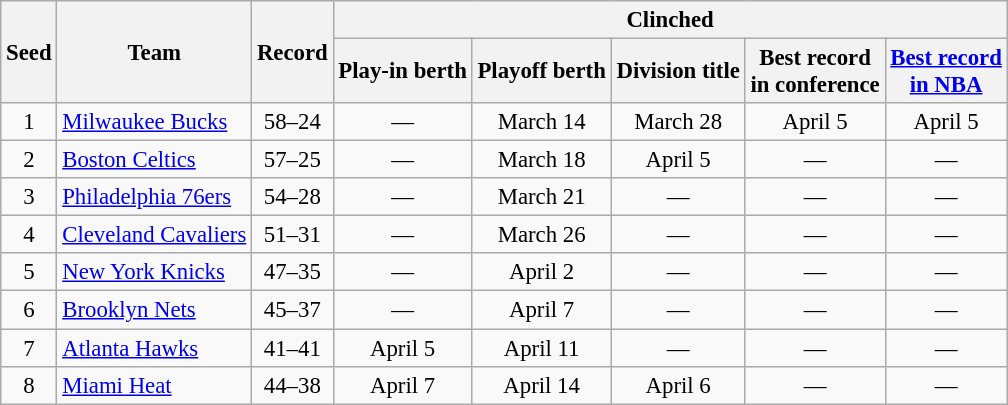<table class="wikitable" style="font-size:95%; text-align:center">
<tr>
<th rowspan=2>Seed</th>
<th rowspan=2>Team</th>
<th rowspan=2>Record</th>
<th colspan=5>Clinched</th>
</tr>
<tr>
<th>Play-in berth</th>
<th>Playoff berth</th>
<th>Division title</th>
<th>Best record<br>in conference</th>
<th><a href='#'>Best record<br>in NBA</a></th>
</tr>
<tr>
<td>1</td>
<td align=left><a href='#'>Milwaukee Bucks</a></td>
<td>58–24</td>
<td>—</td>
<td>March 14</td>
<td>March 28</td>
<td>April 5</td>
<td>April 5</td>
</tr>
<tr>
<td>2</td>
<td align=left><a href='#'>Boston Celtics</a></td>
<td>57–25</td>
<td>—</td>
<td>March 18</td>
<td>April 5</td>
<td>—</td>
<td>—</td>
</tr>
<tr>
<td>3</td>
<td align=left><a href='#'>Philadelphia 76ers</a></td>
<td>54–28</td>
<td>—</td>
<td>March 21</td>
<td>—</td>
<td>—</td>
<td>—</td>
</tr>
<tr>
<td>4</td>
<td align=left><a href='#'>Cleveland Cavaliers</a></td>
<td>51–31</td>
<td>—</td>
<td>March 26</td>
<td>—</td>
<td>—</td>
<td>—</td>
</tr>
<tr>
<td>5</td>
<td align=left><a href='#'>New York Knicks</a></td>
<td>47–35</td>
<td>—</td>
<td>April 2</td>
<td>—</td>
<td>—</td>
<td>—</td>
</tr>
<tr>
<td>6</td>
<td align=left><a href='#'>Brooklyn Nets</a></td>
<td>45–37</td>
<td>—</td>
<td>April 7</td>
<td>—</td>
<td>—</td>
<td>—</td>
</tr>
<tr>
<td>7</td>
<td align=left><a href='#'>Atlanta Hawks</a></td>
<td>41–41</td>
<td>April 5</td>
<td>April 11</td>
<td>—</td>
<td>—</td>
<td>—</td>
</tr>
<tr>
<td>8</td>
<td align=left><a href='#'>Miami Heat</a></td>
<td>44–38</td>
<td>April 7</td>
<td>April 14</td>
<td>April 6</td>
<td>—</td>
<td>—</td>
</tr>
</table>
